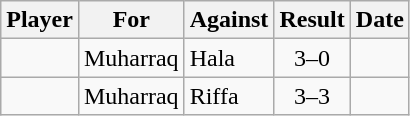<table class="wikitable sortable">
<tr>
<th>Player</th>
<th>For</th>
<th>Against</th>
<th style="text-align:center">Result</th>
<th>Date</th>
</tr>
<tr>
<td> </td>
<td>Muharraq</td>
<td>Hala</td>
<td style="text-align:center;">3–0</td>
<td></td>
</tr>
<tr>
<td> </td>
<td>Muharraq</td>
<td>Riffa</td>
<td style="text-align:center;">3–3</td>
<td></td>
</tr>
</table>
